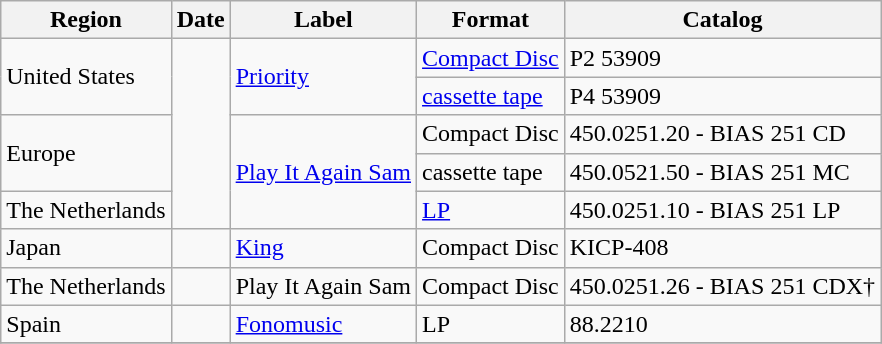<table class="wikitable">
<tr>
<th>Region</th>
<th>Date</th>
<th>Label</th>
<th>Format</th>
<th>Catalog</th>
</tr>
<tr>
<td rowspan="2">United States</td>
<td rowspan="5"></td>
<td rowspan="2"><a href='#'>Priority</a></td>
<td><a href='#'>Compact Disc</a></td>
<td>P2 53909</td>
</tr>
<tr>
<td><a href='#'>cassette tape</a></td>
<td>P4 53909</td>
</tr>
<tr>
<td rowspan="2">Europe</td>
<td rowspan="3"><a href='#'>Play It Again Sam</a></td>
<td>Compact Disc</td>
<td>450.0251.20 - BIAS 251 CD</td>
</tr>
<tr>
<td>cassette tape</td>
<td>450.0521.50 - BIAS 251 MC</td>
</tr>
<tr>
<td>The Netherlands</td>
<td><a href='#'>LP</a></td>
<td>450.0251.10 - BIAS 251 LP</td>
</tr>
<tr>
<td>Japan</td>
<td></td>
<td><a href='#'>King</a></td>
<td>Compact Disc</td>
<td>KICP-408</td>
</tr>
<tr>
<td>The Netherlands</td>
<td></td>
<td>Play It Again Sam</td>
<td>Compact Disc</td>
<td>450.0251.26 - BIAS 251 CDX†</td>
</tr>
<tr>
<td>Spain</td>
<td></td>
<td><a href='#'>Fonomusic</a></td>
<td>LP</td>
<td>88.2210</td>
</tr>
<tr>
</tr>
</table>
